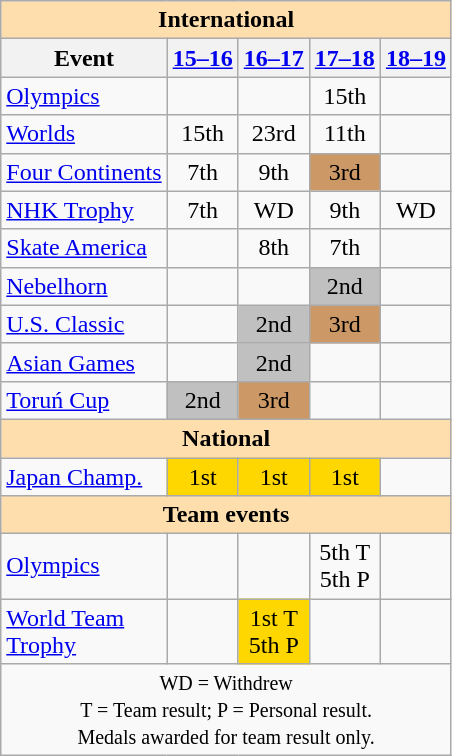<table class="wikitable" style="text-align:center">
<tr>
<th colspan="5" style="background:#ffdead; text-align:center;">International</th>
</tr>
<tr>
<th>Event</th>
<th><a href='#'>15–16</a></th>
<th><a href='#'>16–17</a></th>
<th><a href='#'>17–18</a></th>
<th><a href='#'>18–19</a></th>
</tr>
<tr>
<td align=left><a href='#'>Olympics</a></td>
<td></td>
<td></td>
<td>15th</td>
<td></td>
</tr>
<tr>
<td align=left><a href='#'>Worlds</a></td>
<td>15th</td>
<td>23rd</td>
<td>11th</td>
<td></td>
</tr>
<tr>
<td align=left><a href='#'>Four Continents</a></td>
<td>7th</td>
<td>9th</td>
<td bgcolor=cc9966>3rd</td>
<td></td>
</tr>
<tr>
<td align=left> <a href='#'>NHK Trophy</a></td>
<td>7th</td>
<td>WD</td>
<td>9th</td>
<td>WD</td>
</tr>
<tr>
<td align=left> <a href='#'>Skate America</a></td>
<td></td>
<td>8th</td>
<td>7th</td>
<td></td>
</tr>
<tr>
<td align=left> <a href='#'>Nebelhorn</a></td>
<td></td>
<td></td>
<td bgcolor=silver>2nd</td>
<td></td>
</tr>
<tr>
<td align=left> <a href='#'>U.S. Classic</a></td>
<td></td>
<td bgcolor=silver>2nd</td>
<td bgcolor=cc9966>3rd</td>
<td></td>
</tr>
<tr>
<td align=left><a href='#'>Asian Games</a></td>
<td></td>
<td bgcolor=silver>2nd</td>
<td></td>
<td></td>
</tr>
<tr>
<td align=left><a href='#'>Toruń Cup</a></td>
<td bgcolor=silver>2nd</td>
<td bgcolor=cc9966>3rd</td>
<td></td>
<td></td>
</tr>
<tr>
<th colspan="5" style="background:#ffdead; text-align:center;">National</th>
</tr>
<tr>
<td align=left><a href='#'>Japan Champ.</a></td>
<td bgcolor=gold>1st</td>
<td bgcolor=gold>1st</td>
<td bgcolor=gold>1st</td>
<td></td>
</tr>
<tr>
<th colspan="5" style="background:#ffdead; text-align:center;">Team events</th>
</tr>
<tr>
<td align=left><a href='#'>Olympics</a></td>
<td></td>
<td></td>
<td>5th T <br> 5th P</td>
<td></td>
</tr>
<tr>
<td align=left><a href='#'>World Team <br>Trophy</a></td>
<td></td>
<td bgcolor=gold>1st T <br> 5th P</td>
<td></td>
<td></td>
</tr>
<tr>
<td colspan="5" style="text-align:center;"><small>WD = Withdrew <br> T = Team result; P = Personal result. <br> Medals awarded for team result only.</small></td>
</tr>
</table>
